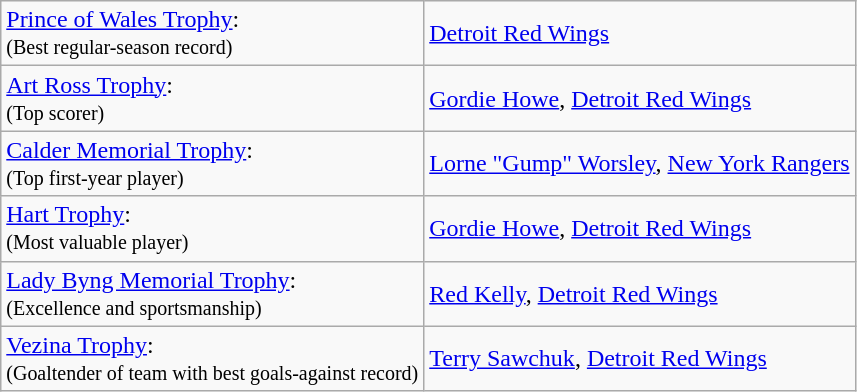<table class="wikitable">
<tr>
<td><a href='#'>Prince of Wales Trophy</a>:<br><small>(Best regular-season record)</small></td>
<td><a href='#'>Detroit Red Wings</a></td>
</tr>
<tr>
<td><a href='#'>Art Ross Trophy</a>:<br><small>(Top scorer)</small></td>
<td><a href='#'>Gordie Howe</a>, <a href='#'>Detroit Red Wings</a></td>
</tr>
<tr>
<td><a href='#'>Calder Memorial Trophy</a>:<br><small>(Top first-year player)</small></td>
<td><a href='#'>Lorne "Gump" Worsley</a>, <a href='#'>New York Rangers</a></td>
</tr>
<tr>
<td><a href='#'>Hart Trophy</a>:<br><small>(Most valuable player)</small></td>
<td><a href='#'>Gordie Howe</a>, <a href='#'>Detroit Red Wings</a></td>
</tr>
<tr>
<td><a href='#'>Lady Byng Memorial Trophy</a>:<br><small>(Excellence and sportsmanship)</small></td>
<td><a href='#'>Red Kelly</a>, <a href='#'>Detroit Red Wings</a></td>
</tr>
<tr>
<td><a href='#'>Vezina Trophy</a>:<br><small>(Goaltender of team with best goals-against record)</small></td>
<td><a href='#'>Terry Sawchuk</a>, <a href='#'>Detroit Red Wings</a></td>
</tr>
</table>
